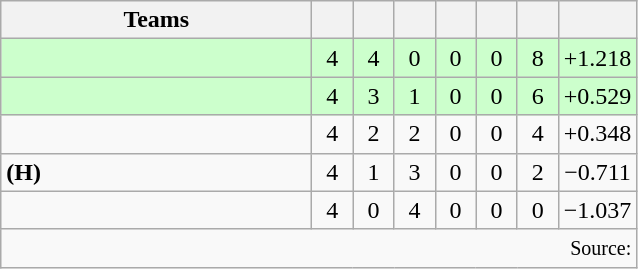<table class="wikitable" style="text-align:center">
<tr>
<th width=200>Teams</th>
<th width=20></th>
<th width=20></th>
<th width=20></th>
<th width=20></th>
<th width=20></th>
<th width=20></th>
<th width=45></th>
</tr>
<tr style="background:#cfc;">
<td align="left"><strong></strong></td>
<td>4</td>
<td>4</td>
<td>0</td>
<td>0</td>
<td>0</td>
<td>8</td>
<td>+1.218</td>
</tr>
<tr style="background:#cfc;">
<td align="left"><strong></strong></td>
<td>4</td>
<td>3</td>
<td>1</td>
<td>0</td>
<td>0</td>
<td>6</td>
<td>+0.529</td>
</tr>
<tr>
<td align="left"></td>
<td>4</td>
<td>2</td>
<td>2</td>
<td>0</td>
<td>0</td>
<td>4</td>
<td>+0.348</td>
</tr>
<tr>
<td align="left"> <strong>(H)</strong></td>
<td>4</td>
<td>1</td>
<td>3</td>
<td>0</td>
<td>0</td>
<td>2</td>
<td>−0.711</td>
</tr>
<tr>
<td align="left"></td>
<td>4</td>
<td>0</td>
<td>4</td>
<td>0</td>
<td>0</td>
<td>0</td>
<td>−1.037</td>
</tr>
<tr>
<td colspan="8" style="text-align:right;"><small>Source: </small></td>
</tr>
</table>
